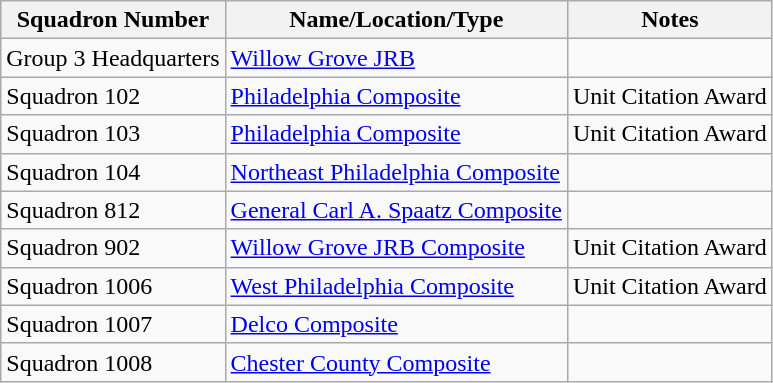<table class="wikitable">
<tr>
<th>Squadron Number</th>
<th>Name/Location/Type</th>
<th>Notes</th>
</tr>
<tr>
<td>Group 3 Headquarters</td>
<td><a href='#'>Willow Grove JRB</a></td>
<td></td>
</tr>
<tr>
<td>Squadron 102</td>
<td><a href='#'>Philadelphia Composite</a></td>
<td>Unit Citation Award </td>
</tr>
<tr>
<td>Squadron 103</td>
<td><a href='#'>Philadelphia Composite</a></td>
<td>Unit Citation Award </td>
</tr>
<tr>
<td>Squadron 104</td>
<td><a href='#'>Northeast Philadelphia Composite</a></td>
<td></td>
</tr>
<tr>
<td>Squadron 812</td>
<td><a href='#'>General Carl A. Spaatz Composite</a></td>
<td></td>
</tr>
<tr>
<td>Squadron 902</td>
<td><a href='#'>Willow Grove JRB Composite</a></td>
<td>Unit Citation Award </td>
</tr>
<tr>
<td>Squadron 1006</td>
<td><a href='#'>West Philadelphia Composite</a></td>
<td>Unit Citation Award </td>
</tr>
<tr>
<td>Squadron 1007</td>
<td><a href='#'>Delco Composite</a></td>
<td></td>
</tr>
<tr>
<td>Squadron 1008</td>
<td><a href='#'>Chester County Composite</a></td>
<td></td>
</tr>
</table>
